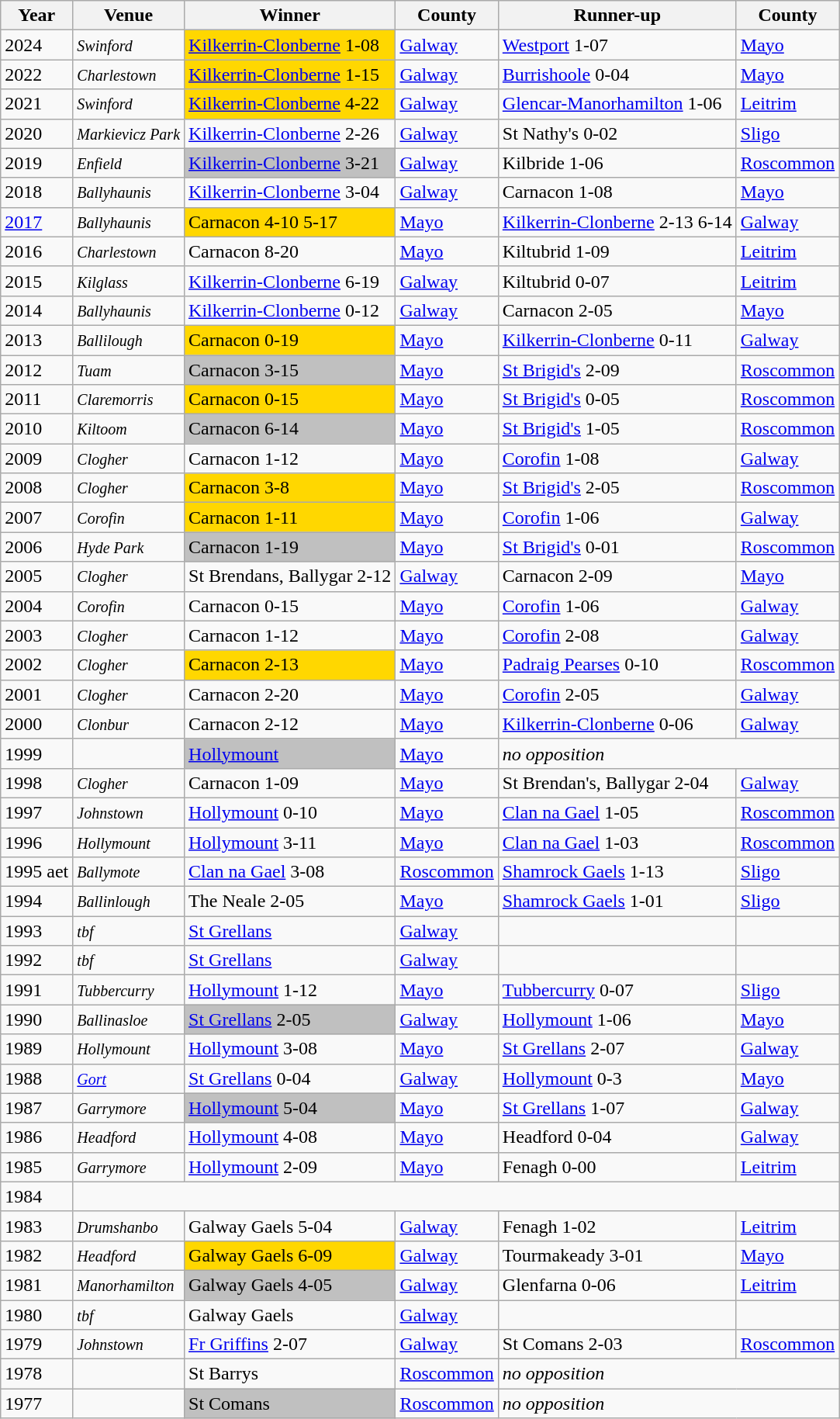<table class="wikitable">
<tr>
<th>Year</th>
<th>Venue</th>
<th>Winner</th>
<th>County</th>
<th>Runner-up</th>
<th>County</th>
</tr>
<tr>
<td>2024</td>
<td><small><em>Swinford</em></small></td>
<td style="background-color:#FFD700"><a href='#'>Kilkerrin-Clonberne</a> 1-08</td>
<td><a href='#'>Galway</a></td>
<td><a href='#'>Westport</a> 1-07</td>
<td><a href='#'>Mayo</a></td>
</tr>
<tr>
<td>2022</td>
<td><small><em>Charlestown</em></small></td>
<td style="background-color:#FFD700"><a href='#'>Kilkerrin-Clonberne</a> 1-15</td>
<td><a href='#'>Galway</a></td>
<td><a href='#'>Burrishoole</a> 0-04</td>
<td><a href='#'>Mayo</a></td>
</tr>
<tr>
<td>2021</td>
<td><small><em>Swinford</em></small></td>
<td style="background-color:#FFD700"><a href='#'>Kilkerrin-Clonberne</a> 4-22</td>
<td><a href='#'>Galway</a></td>
<td><a href='#'>Glencar-Manorhamilton</a> 1-06</td>
<td><a href='#'>Leitrim</a></td>
</tr>
<tr>
<td>2020</td>
<td><small><em>Markievicz Park</em></small></td>
<td><a href='#'>Kilkerrin-Clonberne</a> 2-26</td>
<td><a href='#'>Galway</a></td>
<td>St Nathy's 0-02</td>
<td><a href='#'>Sligo</a></td>
</tr>
<tr>
<td>2019</td>
<td><small><em>Enfield</em></small></td>
<td style="background-color:#C0C0C0"><a href='#'>Kilkerrin-Clonberne</a> 3-21</td>
<td><a href='#'>Galway</a></td>
<td>Kilbride 1-06</td>
<td><a href='#'>Roscommon</a></td>
</tr>
<tr>
<td>2018</td>
<td><small><em>Ballyhaunis</em></small></td>
<td><a href='#'>Kilkerrin-Clonberne</a> 3-04</td>
<td><a href='#'>Galway</a></td>
<td>Carnacon 1-08</td>
<td><a href='#'>Mayo</a></td>
</tr>
<tr>
<td><a href='#'>2017</a></td>
<td><small><em>Ballyhaunis</em></small></td>
<td style="background-color:#FFD700">Carnacon 4-10 5-17</td>
<td><a href='#'>Mayo</a></td>
<td><a href='#'>Kilkerrin-Clonberne</a> 2-13 6-14</td>
<td><a href='#'>Galway</a></td>
</tr>
<tr>
<td>2016</td>
<td><small><em>Charlestown</em></small></td>
<td>Carnacon 8-20</td>
<td><a href='#'>Mayo</a></td>
<td>Kiltubrid 1-09</td>
<td><a href='#'>Leitrim</a></td>
</tr>
<tr>
<td>2015 </td>
<td><small><em>Kilglass</em></small></td>
<td><a href='#'>Kilkerrin-Clonberne</a> 6-19</td>
<td><a href='#'>Galway</a></td>
<td>Kiltubrid 0-07</td>
<td><a href='#'>Leitrim</a></td>
</tr>
<tr>
<td>2014 </td>
<td><small><em>Ballyhaunis</em></small></td>
<td><a href='#'>Kilkerrin-Clonberne</a> 0-12</td>
<td><a href='#'>Galway</a></td>
<td>Carnacon 2-05</td>
<td><a href='#'>Mayo</a></td>
</tr>
<tr>
<td>2013 </td>
<td><small><em>Ballilough</em></small></td>
<td style="background-color:#FFD700">Carnacon 0-19</td>
<td><a href='#'>Mayo</a></td>
<td><a href='#'>Kilkerrin-Clonberne</a> 0-11</td>
<td><a href='#'>Galway</a></td>
</tr>
<tr>
<td>2012 </td>
<td><small><em>Tuam</em></small></td>
<td style="background-color:#C0C0C0">Carnacon 3-15</td>
<td><a href='#'>Mayo</a></td>
<td><a href='#'>St Brigid's</a> 2-09</td>
<td><a href='#'>Roscommon</a></td>
</tr>
<tr>
<td>2011 </td>
<td><small><em>Claremorris</em></small></td>
<td style="background-color:#FFD700">Carnacon 0-15</td>
<td><a href='#'>Mayo</a></td>
<td><a href='#'>St Brigid's</a> 0-05</td>
<td><a href='#'>Roscommon</a></td>
</tr>
<tr>
<td>2010 </td>
<td><small><em>Kiltoom</em></small></td>
<td style="background-color:#C0C0C0">Carnacon 6-14</td>
<td><a href='#'>Mayo</a></td>
<td><a href='#'>St Brigid's</a> 1-05</td>
<td><a href='#'>Roscommon</a></td>
</tr>
<tr>
<td>2009 </td>
<td><small><em>Clogher</em></small></td>
<td>Carnacon 1-12</td>
<td><a href='#'>Mayo</a></td>
<td><a href='#'>Corofin</a> 1-08</td>
<td><a href='#'>Galway</a></td>
</tr>
<tr>
<td>2008 </td>
<td><small><em>Clogher</em></small></td>
<td style="background-color:#FFD700">Carnacon 3-8</td>
<td><a href='#'>Mayo</a></td>
<td><a href='#'>St Brigid's</a> 2-05</td>
<td><a href='#'>Roscommon</a></td>
</tr>
<tr>
<td>2007 </td>
<td><small><em>Corofin</em></small></td>
<td style="background-color:#FFD700">Carnacon 1-11</td>
<td><a href='#'>Mayo</a></td>
<td><a href='#'>Corofin</a> 1-06</td>
<td><a href='#'>Galway</a></td>
</tr>
<tr>
<td>2006 </td>
<td><small><em>Hyde Park</em></small></td>
<td style="background-color:#C0C0C0">Carnacon 1-19</td>
<td><a href='#'>Mayo</a></td>
<td><a href='#'>St Brigid's</a> 0-01</td>
<td><a href='#'>Roscommon</a></td>
</tr>
<tr>
<td>2005 </td>
<td><small><em>Clogher</em></small></td>
<td>St Brendans, Ballygar 2-12</td>
<td><a href='#'>Galway</a></td>
<td>Carnacon 2-09</td>
<td><a href='#'>Mayo</a></td>
</tr>
<tr>
<td>2004 </td>
<td><small><em>Corofin</em></small></td>
<td>Carnacon 0-15</td>
<td><a href='#'>Mayo</a></td>
<td><a href='#'>Corofin</a> 1-06</td>
<td><a href='#'>Galway</a></td>
</tr>
<tr>
<td>2003 </td>
<td><small><em>Clogher</em></small></td>
<td>Carnacon 1-12</td>
<td><a href='#'>Mayo</a></td>
<td><a href='#'>Corofin</a> 2-08</td>
<td><a href='#'>Galway</a></td>
</tr>
<tr>
<td>2002 </td>
<td><small><em>Clogher</em></small></td>
<td style="background-color:#FFD700">Carnacon 2-13</td>
<td><a href='#'>Mayo</a></td>
<td><a href='#'>Padraig Pearses</a> 0-10</td>
<td><a href='#'>Roscommon</a></td>
</tr>
<tr>
<td>2001 </td>
<td><small><em>Clogher</em></small></td>
<td>Carnacon 2-20</td>
<td><a href='#'>Mayo</a></td>
<td><a href='#'>Corofin</a> 2-05</td>
<td><a href='#'>Galway</a></td>
</tr>
<tr>
<td>2000 </td>
<td><small><em>Clonbur</em></small></td>
<td>Carnacon 2-12</td>
<td><a href='#'>Mayo</a></td>
<td><a href='#'>Kilkerrin-Clonberne</a> 0-06</td>
<td><a href='#'>Galway</a></td>
</tr>
<tr>
<td>1999</td>
<td></td>
<td style="background-color:#C0C0C0"><a href='#'>Hollymount</a></td>
<td><a href='#'>Mayo</a></td>
<td colspan = "2"><em>no opposition</em> </td>
</tr>
<tr>
<td>1998 </td>
<td><small><em>Clogher</em></small></td>
<td>Carnacon 1-09</td>
<td><a href='#'>Mayo</a></td>
<td>St Brendan's, Ballygar 2-04</td>
<td><a href='#'>Galway</a></td>
</tr>
<tr>
<td>1997 </td>
<td><small><em>Johnstown</em></small></td>
<td><a href='#'>Hollymount</a> 0-10</td>
<td><a href='#'>Mayo</a></td>
<td><a href='#'>Clan na Gael</a> 1-05</td>
<td><a href='#'>Roscommon</a></td>
</tr>
<tr>
<td>1996 </td>
<td><small><em>Hollymount</em></small></td>
<td><a href='#'>Hollymount</a> 3-11</td>
<td><a href='#'>Mayo</a></td>
<td><a href='#'>Clan na Gael</a> 1-03</td>
<td><a href='#'>Roscommon</a></td>
</tr>
<tr>
<td>1995  aet</td>
<td><small><em>Ballymote</em></small></td>
<td><a href='#'>Clan na Gael</a> 3-08</td>
<td><a href='#'>Roscommon</a></td>
<td><a href='#'>Shamrock Gaels</a> 1-13</td>
<td><a href='#'>Sligo</a></td>
</tr>
<tr>
<td>1994 </td>
<td><small><em>Ballinlough</em></small></td>
<td>The Neale 2-05</td>
<td><a href='#'>Mayo</a></td>
<td><a href='#'>Shamrock Gaels</a> 1-01</td>
<td><a href='#'>Sligo</a></td>
</tr>
<tr>
<td>1993</td>
<td><small><em>tbf</em></small></td>
<td><a href='#'>St Grellans</a></td>
<td><a href='#'>Galway</a></td>
<td></td>
<td></td>
</tr>
<tr>
<td>1992</td>
<td><small><em>tbf</em></small></td>
<td><a href='#'>St Grellans</a></td>
<td><a href='#'>Galway</a></td>
<td></td>
<td></td>
</tr>
<tr>
<td>1991 </td>
<td><small><em>Tubbercurry</em></small></td>
<td><a href='#'>Hollymount</a> 1-12</td>
<td><a href='#'>Mayo</a></td>
<td><a href='#'>Tubbercurry</a> 0-07</td>
<td><a href='#'>Sligo</a></td>
</tr>
<tr>
<td>1990 </td>
<td><small><em>Ballinasloe</em></small></td>
<td style="background-color:#C0C0C0"><a href='#'>St Grellans</a> 2-05</td>
<td><a href='#'>Galway</a></td>
<td><a href='#'>Hollymount</a> 1-06</td>
<td><a href='#'>Mayo</a></td>
</tr>
<tr>
<td>1989 </td>
<td><small><em>Hollymount</em></small></td>
<td><a href='#'>Hollymount</a> 3-08</td>
<td><a href='#'>Mayo</a></td>
<td><a href='#'>St Grellans</a> 2-07</td>
<td><a href='#'>Galway</a></td>
</tr>
<tr>
<td>1988 </td>
<td><small><em><a href='#'>Gort</a></em></small></td>
<td><a href='#'>St Grellans</a> 0-04</td>
<td><a href='#'>Galway</a></td>
<td><a href='#'>Hollymount</a> 0-3</td>
<td><a href='#'>Mayo</a></td>
</tr>
<tr>
<td>1987 </td>
<td><small><em>Garrymore</em></small></td>
<td style="background-color:#C0C0C0"><a href='#'>Hollymount</a> 5-04</td>
<td><a href='#'>Mayo</a></td>
<td><a href='#'>St Grellans</a> 1-07</td>
<td><a href='#'>Galway</a></td>
</tr>
<tr>
<td>1986 </td>
<td><small><em>Headford</em></small></td>
<td><a href='#'>Hollymount</a> 4-08</td>
<td><a href='#'>Mayo</a></td>
<td>Headford 0-04</td>
<td><a href='#'>Galway</a></td>
</tr>
<tr>
<td>1985 </td>
<td><small><em>Garrymore</em></small></td>
<td><a href='#'>Hollymount</a> 2-09</td>
<td><a href='#'>Mayo</a></td>
<td>Fenagh 0-00</td>
<td><a href='#'>Leitrim</a></td>
</tr>
<tr>
<td>1984 </td>
<td colspan = "5"></td>
</tr>
<tr>
<td>1983 </td>
<td><small><em>Drumshanbo</em></small></td>
<td>Galway Gaels 5-04</td>
<td><a href='#'>Galway</a></td>
<td>Fenagh 1-02</td>
<td><a href='#'>Leitrim</a></td>
</tr>
<tr>
<td>1982 </td>
<td><small><em>Headford</em></small></td>
<td style="background-color:#FFD700">Galway Gaels 6-09</td>
<td><a href='#'>Galway</a></td>
<td>Tourmakeady 3-01</td>
<td><a href='#'>Mayo</a></td>
</tr>
<tr>
<td>1981 </td>
<td><small><em>Manorhamilton</em></small></td>
<td style="background-color:#C0C0C0">Galway Gaels 4-05</td>
<td><a href='#'>Galway</a></td>
<td>Glenfarna 0-06</td>
<td><a href='#'>Leitrim</a></td>
</tr>
<tr>
<td>1980</td>
<td><small><em>tbf</em></small></td>
<td>Galway Gaels</td>
<td><a href='#'>Galway</a></td>
<td></td>
<td></td>
</tr>
<tr>
<td>1979 </td>
<td><small><em>Johnstown</em></small></td>
<td><a href='#'>Fr Griffins</a> 2-07</td>
<td><a href='#'>Galway</a></td>
<td>St Comans 2-03</td>
<td><a href='#'>Roscommon</a></td>
</tr>
<tr>
<td>1978</td>
<td></td>
<td>St Barrys</td>
<td><a href='#'>Roscommon</a></td>
<td colspan = "2"><em>no opposition</em> </td>
</tr>
<tr>
<td>1977</td>
<td></td>
<td style="background-color:#C0C0C0">St Comans</td>
<td><a href='#'>Roscommon</a></td>
<td colspan = "2"><em>no opposition</em> </td>
</tr>
</table>
